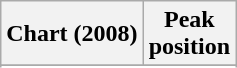<table class="wikitable sortable plainrowheaders" style="text-align:center">
<tr>
<th scope="col">Chart (2008)</th>
<th scope="col">Peak<br> position</th>
</tr>
<tr>
</tr>
<tr>
</tr>
<tr>
</tr>
<tr>
</tr>
</table>
